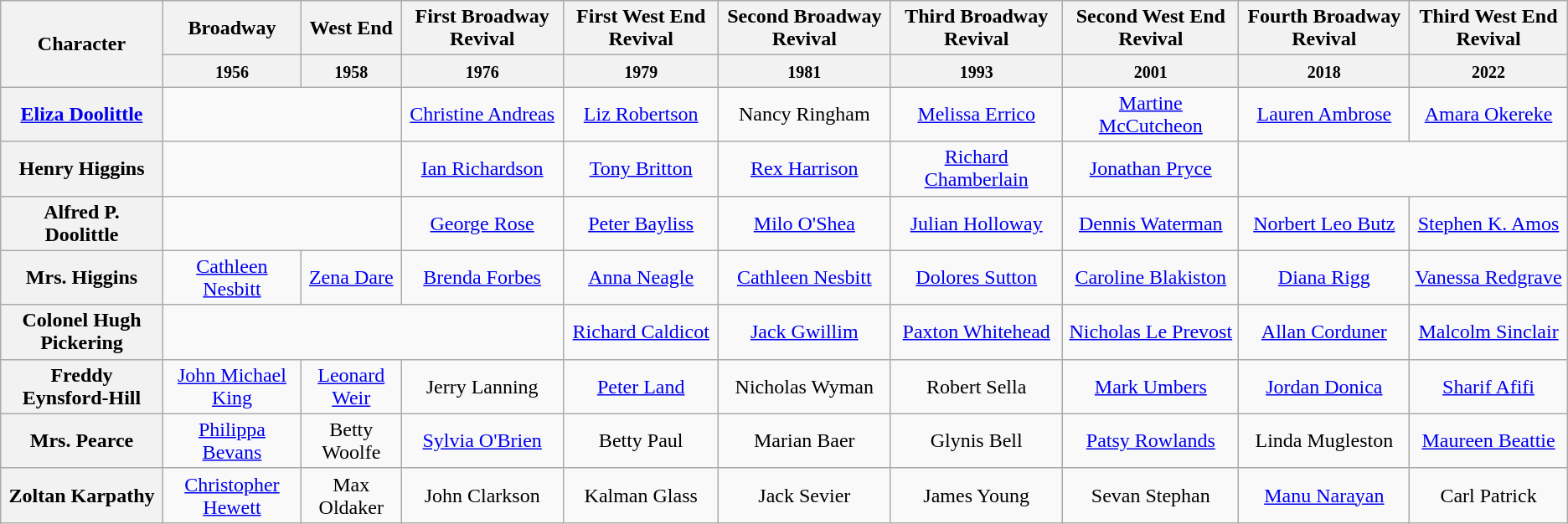<table class="wikitable" style="text-align:center">
<tr>
<th rowspan="2">Character</th>
<th>Broadway</th>
<th>West End</th>
<th>First Broadway Revival</th>
<th>First West End Revival</th>
<th>Second Broadway Revival</th>
<th>Third Broadway Revival</th>
<th>Second West End Revival</th>
<th>Fourth Broadway Revival</th>
<th>Third West End Revival</th>
</tr>
<tr>
<th><small>1956</small></th>
<th><small>1958</small></th>
<th><small>1976</small></th>
<th><small>1979</small></th>
<th><small>1981</small></th>
<th><small>1993</small></th>
<th><small>2001</small></th>
<th><small>2018</small></th>
<th><small>2022</small></th>
</tr>
<tr>
<th><a href='#'>Eliza Doolittle</a></th>
<td colspan = 2></td>
<td><a href='#'>Christine Andreas</a></td>
<td><a href='#'>Liz Robertson</a></td>
<td>Nancy Ringham</td>
<td><a href='#'>Melissa Errico</a></td>
<td><a href='#'>Martine McCutcheon</a></td>
<td><a href='#'>Lauren Ambrose</a></td>
<td><a href='#'>Amara Okereke</a></td>
</tr>
<tr>
<th>Henry Higgins</th>
<td colspan = 2></td>
<td><a href='#'>Ian Richardson</a></td>
<td><a href='#'>Tony Britton</a></td>
<td><a href='#'>Rex Harrison</a></td>
<td><a href='#'>Richard Chamberlain</a></td>
<td><a href='#'>Jonathan Pryce</a></td>
<td colspan = 2></td>
</tr>
<tr>
<th>Alfred P. Doolittle</th>
<td colspan = 2></td>
<td><a href='#'>George Rose</a></td>
<td><a href='#'>Peter Bayliss</a></td>
<td><a href='#'>Milo O'Shea</a></td>
<td><a href='#'>Julian Holloway</a></td>
<td><a href='#'>Dennis Waterman</a></td>
<td><a href='#'>Norbert Leo Butz</a></td>
<td><a href='#'>Stephen K. Amos</a></td>
</tr>
<tr>
<th>Mrs. Higgins</th>
<td><a href='#'>Cathleen Nesbitt</a></td>
<td><a href='#'>Zena Dare</a></td>
<td><a href='#'>Brenda Forbes</a></td>
<td><a href='#'>Anna Neagle</a></td>
<td><a href='#'>Cathleen Nesbitt</a></td>
<td><a href='#'>Dolores Sutton</a></td>
<td><a href='#'>Caroline Blakiston</a></td>
<td><a href='#'>Diana Rigg</a></td>
<td><a href='#'>Vanessa Redgrave</a></td>
</tr>
<tr>
<th>Colonel Hugh Pickering</th>
<td colspan = 3></td>
<td><a href='#'>Richard Caldicot</a></td>
<td><a href='#'>Jack Gwillim</a></td>
<td><a href='#'>Paxton Whitehead</a></td>
<td><a href='#'>Nicholas Le Prevost</a></td>
<td><a href='#'>Allan Corduner</a></td>
<td><a href='#'>Malcolm Sinclair</a></td>
</tr>
<tr>
<th>Freddy Eynsford-Hill</th>
<td><a href='#'>John Michael King</a></td>
<td><a href='#'>Leonard Weir</a></td>
<td>Jerry Lanning</td>
<td><a href='#'>Peter Land</a></td>
<td>Nicholas Wyman</td>
<td>Robert Sella</td>
<td><a href='#'>Mark Umbers</a></td>
<td><a href='#'>Jordan Donica</a></td>
<td><a href='#'>Sharif Afifi</a></td>
</tr>
<tr>
<th>Mrs. Pearce</th>
<td><a href='#'>Philippa Bevans</a></td>
<td>Betty Woolfe</td>
<td><a href='#'>Sylvia O'Brien</a></td>
<td>Betty Paul</td>
<td>Marian Baer</td>
<td>Glynis Bell</td>
<td><a href='#'>Patsy Rowlands</a></td>
<td>Linda Mugleston</td>
<td><a href='#'>Maureen Beattie</a></td>
</tr>
<tr>
<th>Zoltan Karpathy</th>
<td><a href='#'>Christopher Hewett</a></td>
<td>Max Oldaker</td>
<td>John Clarkson</td>
<td>Kalman Glass</td>
<td>Jack Sevier</td>
<td>James Young</td>
<td>Sevan Stephan</td>
<td><a href='#'>Manu Narayan</a></td>
<td>Carl Patrick</td>
</tr>
</table>
